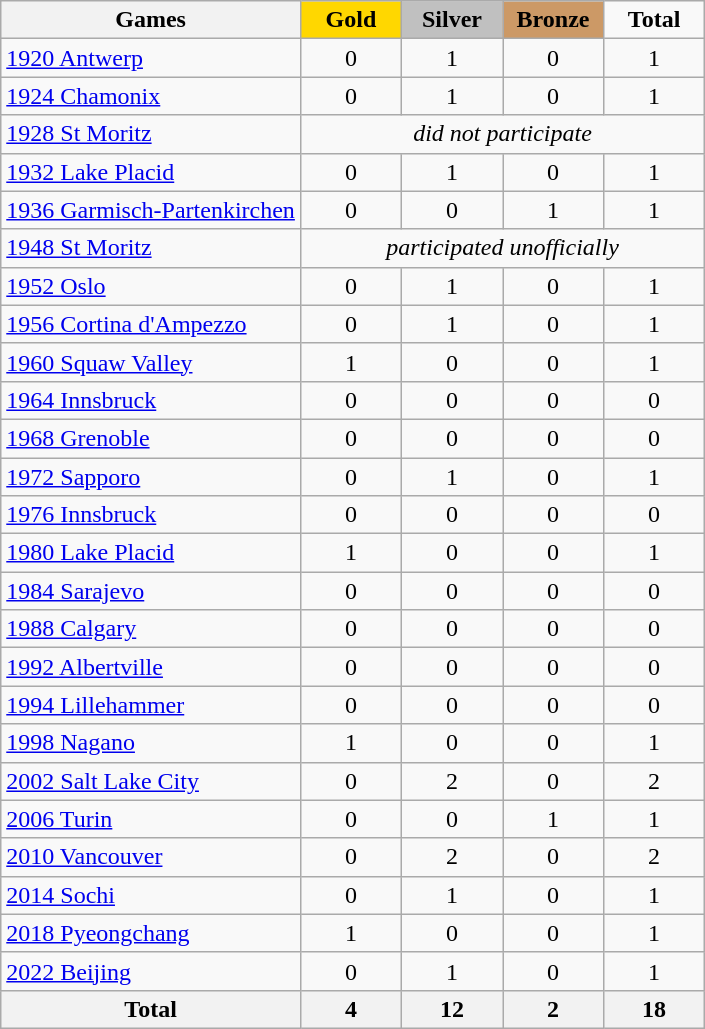<table class="wikitable">
<tr align=center>
<th>Games</th>
<td width=60 bgcolor=gold><strong>Gold</strong></td>
<td width=60 bgcolor=silver><strong>Silver</strong></td>
<td width=60 bgcolor=cc9966><strong>Bronze</strong></td>
<td width=60><strong>Total</strong></td>
</tr>
<tr align=center>
<td align=left><a href='#'>1920 Antwerp</a></td>
<td>0</td>
<td>1</td>
<td>0</td>
<td>1</td>
</tr>
<tr align=center>
<td align=left><a href='#'>1924 Chamonix</a></td>
<td>0</td>
<td>1</td>
<td>0</td>
<td>1</td>
</tr>
<tr align=center>
<td align=left><a href='#'>1928 St Moritz</a></td>
<td colspan=7><em>did not participate</em></td>
</tr>
<tr align=center>
<td align=left><a href='#'>1932 Lake Placid</a></td>
<td>0</td>
<td>1</td>
<td>0</td>
<td>1</td>
</tr>
<tr align=center>
<td align=left><a href='#'>1936 Garmisch-Partenkirchen</a></td>
<td>0</td>
<td>0</td>
<td>1</td>
<td>1</td>
</tr>
<tr align=center>
<td align=left><a href='#'>1948 St Moritz</a></td>
<td colspan=7><em>participated unofficially</em></td>
</tr>
<tr align=center>
<td align=left><a href='#'>1952 Oslo</a></td>
<td>0</td>
<td>1</td>
<td>0</td>
<td>1</td>
</tr>
<tr align=center>
<td align=left><a href='#'>1956 Cortina d'Ampezzo</a></td>
<td>0</td>
<td>1</td>
<td>0</td>
<td>1</td>
</tr>
<tr align=center>
<td align=left><a href='#'>1960 Squaw Valley</a></td>
<td>1</td>
<td>0</td>
<td>0</td>
<td>1</td>
</tr>
<tr align=center>
<td align=left><a href='#'>1964 Innsbruck</a></td>
<td>0</td>
<td>0</td>
<td>0</td>
<td>0</td>
</tr>
<tr align=center>
<td align=left><a href='#'>1968 Grenoble</a></td>
<td>0</td>
<td>0</td>
<td>0</td>
<td>0</td>
</tr>
<tr align=center>
<td align=left><a href='#'>1972 Sapporo</a></td>
<td>0</td>
<td>1</td>
<td>0</td>
<td>1</td>
</tr>
<tr align=center>
<td align=left><a href='#'>1976 Innsbruck</a></td>
<td>0</td>
<td>0</td>
<td>0</td>
<td>0</td>
</tr>
<tr align=center>
<td align=left><a href='#'>1980 Lake Placid</a></td>
<td>1</td>
<td>0</td>
<td>0</td>
<td>1</td>
</tr>
<tr align=center>
<td align=left><a href='#'>1984 Sarajevo</a></td>
<td>0</td>
<td>0</td>
<td>0</td>
<td>0</td>
</tr>
<tr align=center>
<td align=left><a href='#'>1988 Calgary</a></td>
<td>0</td>
<td>0</td>
<td>0</td>
<td>0</td>
</tr>
<tr align=center>
<td align=left><a href='#'>1992 Albertville</a></td>
<td>0</td>
<td>0</td>
<td>0</td>
<td>0</td>
</tr>
<tr align=center>
<td align=left><a href='#'>1994 Lillehammer</a></td>
<td>0</td>
<td>0</td>
<td>0</td>
<td>0</td>
</tr>
<tr align=center>
<td align=left><a href='#'>1998 Nagano</a></td>
<td>1</td>
<td>0</td>
<td>0</td>
<td>1</td>
</tr>
<tr align=center>
<td align=left><a href='#'>2002 Salt Lake City</a></td>
<td>0</td>
<td>2</td>
<td>0</td>
<td>2</td>
</tr>
<tr align=center>
<td align=left><a href='#'>2006 Turin</a></td>
<td>0</td>
<td>0</td>
<td>1</td>
<td>1</td>
</tr>
<tr align=center>
<td align=left><a href='#'>2010 Vancouver</a></td>
<td>0</td>
<td>2</td>
<td>0</td>
<td>2</td>
</tr>
<tr align=center>
<td align=left><a href='#'>2014 Sochi</a></td>
<td>0</td>
<td>1</td>
<td>0</td>
<td>1</td>
</tr>
<tr align=center>
<td align=left><a href='#'>2018 Pyeongchang</a></td>
<td>1</td>
<td>0</td>
<td>0</td>
<td>1</td>
</tr>
<tr align=center>
<td align=left><a href='#'>2022 Beijing</a></td>
<td>0</td>
<td>1</td>
<td>0</td>
<td>1</td>
</tr>
<tr align=center>
<th>Total</th>
<th>4</th>
<th>12</th>
<th>2</th>
<th>18</th>
</tr>
</table>
